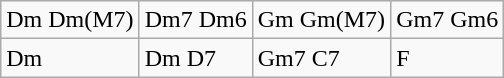<table class="wikitable">
<tr>
<td>Dm Dm(M7)</td>
<td>Dm7 Dm6</td>
<td>Gm Gm(M7)</td>
<td>Gm7 Gm6</td>
</tr>
<tr>
<td>Dm</td>
<td>Dm  D7</td>
<td>Gm7 C7</td>
<td>F</td>
</tr>
</table>
